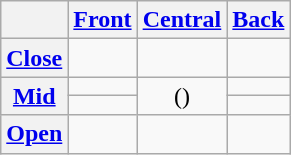<table class="wikitable" style="text-align:center;">
<tr>
<th></th>
<th><a href='#'>Front</a></th>
<th><a href='#'>Central</a></th>
<th><a href='#'>Back</a></th>
</tr>
<tr>
<th><a href='#'>Close</a></th>
<td> </td>
<td></td>
<td> </td>
</tr>
<tr>
<th rowspan="2"><a href='#'>Mid</a></th>
<td> </td>
<td rowspan="2">()</td>
<td> </td>
</tr>
<tr>
<td></td>
<td></td>
</tr>
<tr>
<th><a href='#'>Open</a></th>
<td></td>
<td> </td>
<td></td>
</tr>
</table>
